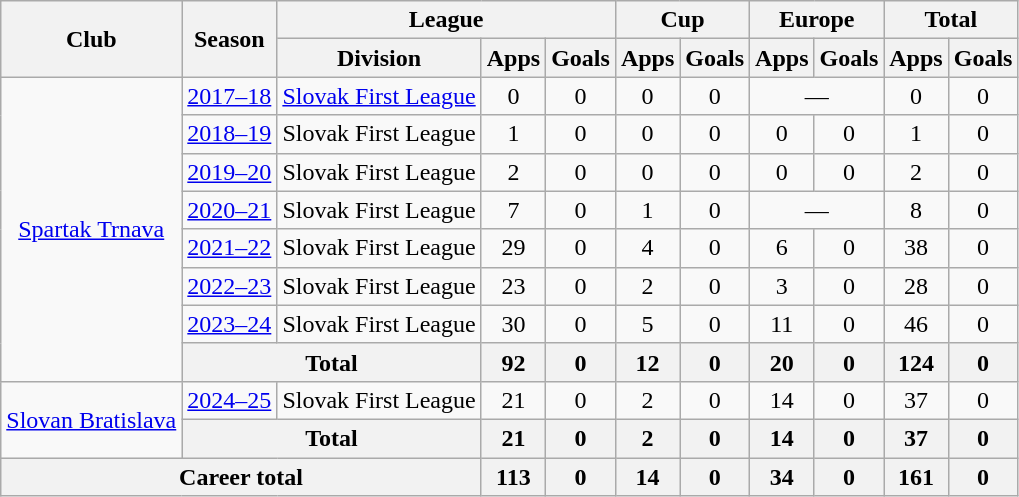<table class="wikitable" style="text-align: center;">
<tr>
<th rowspan=2>Club</th>
<th rowspan=2>Season</th>
<th colspan=3>League</th>
<th colspan=2>Cup</th>
<th colspan=2>Europe</th>
<th colspan=2>Total</th>
</tr>
<tr>
<th>Division</th>
<th>Apps</th>
<th>Goals</th>
<th>Apps</th>
<th>Goals</th>
<th>Apps</th>
<th>Goals</th>
<th>Apps</th>
<th>Goals</th>
</tr>
<tr>
<td rowspan="8"><a href='#'>Spartak Trnava</a></td>
<td><a href='#'>2017–18</a></td>
<td><a href='#'>Slovak First League</a></td>
<td>0</td>
<td>0</td>
<td>0</td>
<td>0</td>
<td colspan="2">—</td>
<td>0</td>
<td>0</td>
</tr>
<tr>
<td><a href='#'>2018–19</a></td>
<td>Slovak First League</td>
<td>1</td>
<td>0</td>
<td>0</td>
<td>0</td>
<td>0</td>
<td>0</td>
<td>1</td>
<td>0</td>
</tr>
<tr>
<td><a href='#'>2019–20</a></td>
<td>Slovak First League</td>
<td>2</td>
<td>0</td>
<td>0</td>
<td>0</td>
<td>0</td>
<td>0</td>
<td>2</td>
<td>0</td>
</tr>
<tr>
<td><a href='#'>2020–21</a></td>
<td>Slovak First League</td>
<td>7</td>
<td>0</td>
<td>1</td>
<td>0</td>
<td colspan="2">—</td>
<td>8</td>
<td>0</td>
</tr>
<tr>
<td><a href='#'>2021–22</a></td>
<td>Slovak First League</td>
<td>29</td>
<td>0</td>
<td>4</td>
<td>0</td>
<td>6</td>
<td>0</td>
<td>38</td>
<td>0</td>
</tr>
<tr>
<td><a href='#'>2022–23</a></td>
<td>Slovak First League</td>
<td>23</td>
<td>0</td>
<td>2</td>
<td>0</td>
<td>3</td>
<td>0</td>
<td>28</td>
<td>0</td>
</tr>
<tr>
<td><a href='#'>2023–24</a></td>
<td>Slovak First League</td>
<td>30</td>
<td>0</td>
<td>5</td>
<td>0</td>
<td>11</td>
<td>0</td>
<td>46</td>
<td>0</td>
</tr>
<tr>
<th colspan="2">Total</th>
<th>92</th>
<th>0</th>
<th>12</th>
<th>0</th>
<th>20</th>
<th>0</th>
<th>124</th>
<th>0</th>
</tr>
<tr>
<td rowspan="2"><a href='#'>Slovan Bratislava</a></td>
<td><a href='#'>2024–25</a></td>
<td>Slovak First League</td>
<td>21</td>
<td>0</td>
<td>2</td>
<td>0</td>
<td>14</td>
<td>0</td>
<td>37</td>
<td>0</td>
</tr>
<tr>
<th colspan="2">Total</th>
<th>21</th>
<th>0</th>
<th>2</th>
<th>0</th>
<th>14</th>
<th>0</th>
<th>37</th>
<th>0</th>
</tr>
<tr>
<th colspan="3">Career total</th>
<th>113</th>
<th>0</th>
<th>14</th>
<th>0</th>
<th>34</th>
<th>0</th>
<th>161</th>
<th>0</th>
</tr>
</table>
